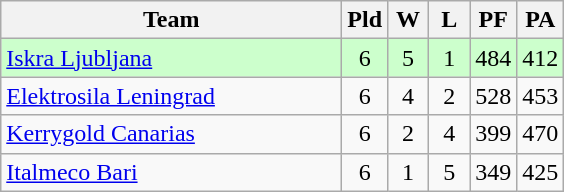<table class="wikitable" style="text-align:center">
<tr>
<th width=220>Team</th>
<th width=20>Pld</th>
<th width=20>W</th>
<th width=20>L</th>
<th width=20>PF</th>
<th width=20>PA</th>
</tr>
<tr bgcolor="#ccffcc">
<td align="left"> <a href='#'>Iskra Ljubljana</a></td>
<td>6</td>
<td>5</td>
<td>1</td>
<td>484</td>
<td>412</td>
</tr>
<tr>
<td align="left"> <a href='#'>Elektrosila Leningrad</a></td>
<td>6</td>
<td>4</td>
<td>2</td>
<td>528</td>
<td>453</td>
</tr>
<tr>
<td align="left"> <a href='#'>Kerrygold Canarias</a></td>
<td>6</td>
<td>2</td>
<td>4</td>
<td>399</td>
<td>470</td>
</tr>
<tr>
<td align="left"> <a href='#'>Italmeco Bari</a></td>
<td>6</td>
<td>1</td>
<td>5</td>
<td>349</td>
<td>425</td>
</tr>
</table>
